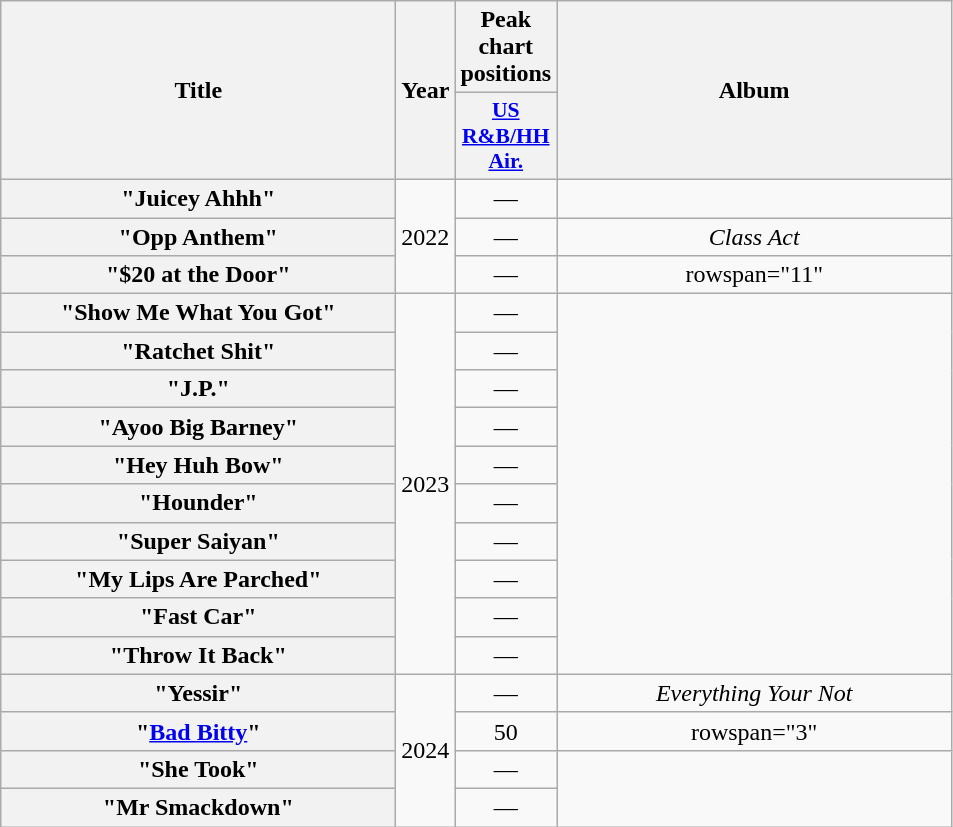<table class="wikitable plainrowheaders" style="text-align:center;">
<tr>
<th scope="col" rowspan="2" style="width:16em;">Title</th>
<th scope="col" rowspan="2" style="width:1em;">Year</th>
<th scope="col" colspan="1">Peak chart positions</th>
<th scope="col" rowspan="2" style="width:16em;">Album</th>
</tr>
<tr>
<th scope="col" style="width:2.5em;font-size:90%;"><a href='#'>US<br>R&B/HH<br>Air.</a><br></th>
</tr>
<tr>
<th scope="row">"Juicey Ahhh"<br></th>
<td rowspan="3">2022</td>
<td>—</td>
<td></td>
</tr>
<tr>
<th scope="row">"Opp Anthem"</th>
<td>—</td>
<td><em>Class Act</em></td>
</tr>
<tr>
<th scope="row">"$20 at the Door"</th>
<td>—</td>
<td>rowspan="11" </td>
</tr>
<tr>
<th scope="row">"Show Me What You Got"</th>
<td rowspan="10">2023</td>
<td>—</td>
</tr>
<tr>
<th scope="row">"Ratchet Shit"</th>
<td>—</td>
</tr>
<tr>
<th scope="row">"J.P."<br></th>
<td>—</td>
</tr>
<tr>
<th scope="row">"Ayoo Big Barney"</th>
<td>—</td>
</tr>
<tr>
<th scope="row">"Hey Huh Bow"<br></th>
<td>—</td>
</tr>
<tr>
<th scope="row">"Hounder"<br></th>
<td>—</td>
</tr>
<tr>
<th scope="row">"Super Saiyan"</th>
<td>—</td>
</tr>
<tr>
<th scope="row">"My Lips Are Parched"</th>
<td>—</td>
</tr>
<tr>
<th scope="row">"Fast Car"</th>
<td>—</td>
</tr>
<tr>
<th scope="row">"Throw It Back"</th>
<td>—</td>
</tr>
<tr>
<th scope="row">"Yessir"</th>
<td rowspan="4">2024</td>
<td>—</td>
<td><em>Everything Your Not</em></td>
</tr>
<tr>
<th scope="row">"<a href='#'>Bad Bitty</a>"</th>
<td>50</td>
<td>rowspan="3" </td>
</tr>
<tr>
<th scope="row">"She Took"</th>
<td>—</td>
</tr>
<tr>
<th scope="row">"Mr Smackdown"</th>
<td>—</td>
</tr>
</table>
